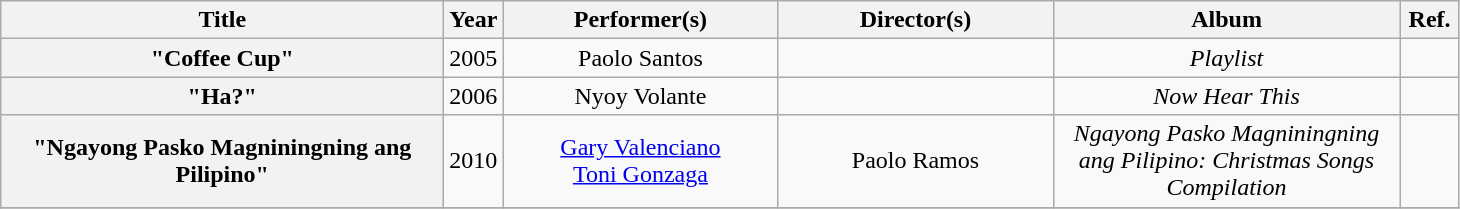<table class="wikitable sortable plainrowheaders" style="text-align: center;">
<tr>
<th scope="col" style="width: 18em;">Title</th>
<th scope="col" style="width: 2em;">Year</th>
<th scope="col" style="width: 11em;">Performer(s)</th>
<th scope="col" style="width: 11em;">Director(s)</th>
<th scope="col" style="width: 14em;">Album</th>
<th scope="col" style="width: 2em;" class="unsortable">Ref.</th>
</tr>
<tr>
<th scope="row">"Coffee Cup"</th>
<td>2005</td>
<td>Paolo Santos</td>
<td></td>
<td><em>Playlist</em></td>
<td></td>
</tr>
<tr>
<th scope="row">"Ha?"</th>
<td>2006</td>
<td>Nyoy Volante</td>
<td></td>
<td><em>Now Hear This</em></td>
<td></td>
</tr>
<tr>
<th scope="row">"Ngayong Pasko Magniningning ang Pilipino"</th>
<td>2010</td>
<td><a href='#'>Gary Valenciano</a><br><a href='#'>Toni Gonzaga</a></td>
<td>Paolo Ramos</td>
<td><em>Ngayong Pasko Magniningning ang Pilipino: Christmas Songs Compilation</em></td>
<td></td>
</tr>
<tr>
</tr>
</table>
